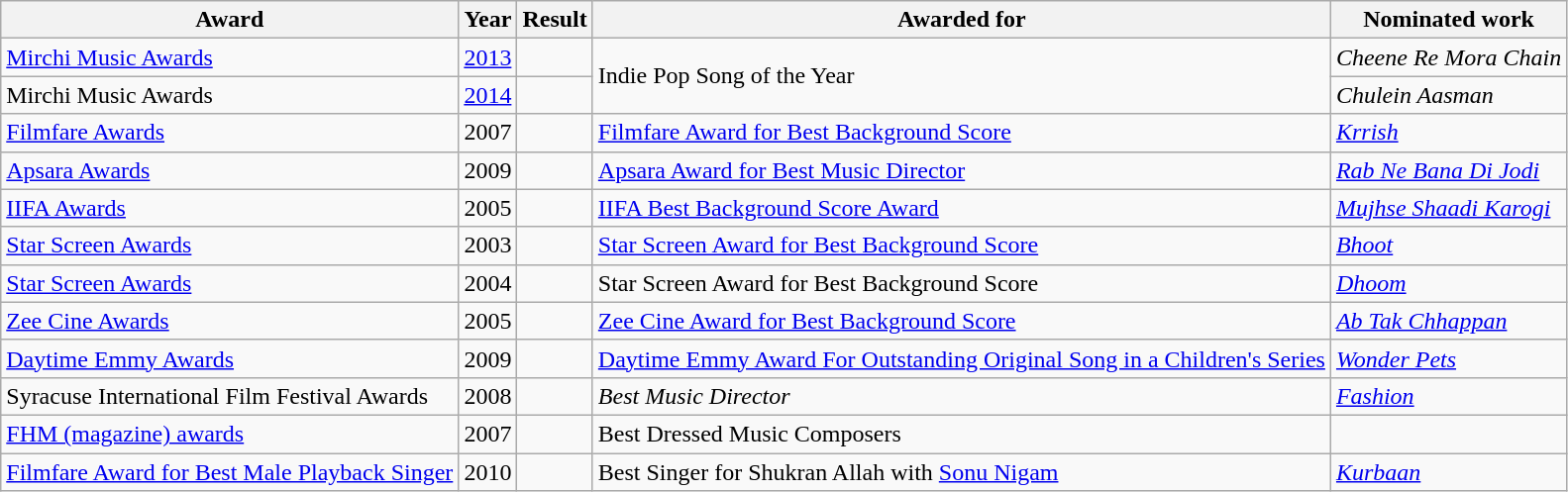<table class="wikitable sortable">
<tr>
<th>Award</th>
<th>Year</th>
<th>Result</th>
<th>Awarded for</th>
<th>Nominated work</th>
</tr>
<tr>
<td><a href='#'>Mirchi Music Awards</a></td>
<td><a href='#'>2013</a></td>
<td></td>
<td rowspan=2>Indie Pop Song of the Year</td>
<td><em>Cheene Re Mora Chain</em></td>
</tr>
<tr>
<td>Mirchi Music Awards</td>
<td><a href='#'>2014</a></td>
<td></td>
<td><em>Chulein Aasman</em></td>
</tr>
<tr>
<td><a href='#'>Filmfare Awards</a></td>
<td>2007</td>
<td></td>
<td><a href='#'>Filmfare Award for Best Background Score</a></td>
<td><em><a href='#'>Krrish</a></em></td>
</tr>
<tr>
<td><a href='#'>Apsara Awards</a></td>
<td>2009</td>
<td></td>
<td><a href='#'>Apsara Award for Best Music Director</a></td>
<td><em><a href='#'>Rab Ne Bana Di Jodi</a></em></td>
</tr>
<tr>
<td><a href='#'>IIFA Awards</a></td>
<td>2005</td>
<td></td>
<td><a href='#'>IIFA Best Background Score Award</a></td>
<td><em><a href='#'>Mujhse Shaadi Karogi</a></em></td>
</tr>
<tr>
<td><a href='#'>Star Screen Awards</a></td>
<td>2003</td>
<td></td>
<td><a href='#'>Star Screen Award for Best Background Score</a></td>
<td><em><a href='#'>Bhoot</a></em></td>
</tr>
<tr>
<td><a href='#'>Star Screen Awards</a></td>
<td>2004</td>
<td></td>
<td>Star Screen Award for Best Background Score</td>
<td><em><a href='#'>Dhoom</a></em></td>
</tr>
<tr>
<td><a href='#'>Zee Cine Awards</a></td>
<td>2005</td>
<td></td>
<td><a href='#'>Zee Cine Award for Best Background Score</a></td>
<td><em><a href='#'>Ab Tak Chhappan</a></em></td>
</tr>
<tr>
<td><a href='#'>Daytime Emmy Awards</a></td>
<td>2009</td>
<td></td>
<td><a href='#'>Daytime Emmy Award For Outstanding Original Song in a Children's Series</a></td>
<td><em><a href='#'>Wonder Pets</a></em></td>
</tr>
<tr>
<td>Syracuse International Film Festival Awards</td>
<td>2008</td>
<td></td>
<td><em>Best Music Director</em></td>
<td><em><a href='#'>Fashion</a></em></td>
</tr>
<tr>
<td><a href='#'>FHM (magazine) awards</a></td>
<td>2007</td>
<td></td>
<td>Best Dressed Music Composers</td>
<td></td>
</tr>
<tr>
<td><a href='#'>Filmfare Award for Best Male Playback Singer</a></td>
<td>2010</td>
<td></td>
<td>Best Singer for Shukran Allah with <a href='#'>Sonu Nigam</a></td>
<td><em><a href='#'>Kurbaan</a></em></td>
</tr>
</table>
